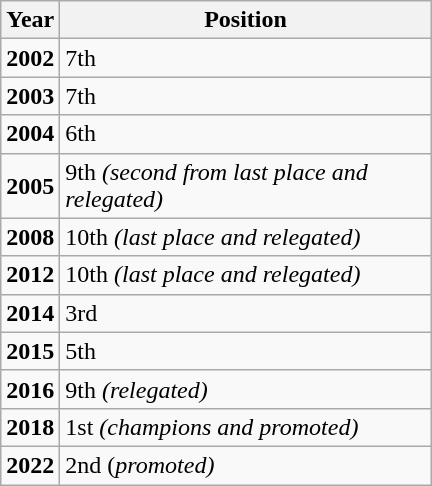<table class="wikitable" style="width: 18em;">
<tr>
<th>Year</th>
<th>Position</th>
</tr>
<tr>
<td><strong>2002</strong></td>
<td>7th</td>
</tr>
<tr>
<td><strong>2003</strong></td>
<td>7th</td>
</tr>
<tr>
<td><strong>2004</strong></td>
<td>6th</td>
</tr>
<tr>
<td><strong>2005</strong></td>
<td>9th <em>(second from last place and relegated)</em></td>
</tr>
<tr>
<td><strong>2008</strong></td>
<td>10th <em>(last place and relegated)</em></td>
</tr>
<tr>
<td><strong>2012</strong></td>
<td>10th <em>(last place and relegated)</em></td>
</tr>
<tr>
<td><strong>2014</strong></td>
<td>3rd</td>
</tr>
<tr>
<td><strong>2015</strong></td>
<td>5th</td>
</tr>
<tr>
<td><strong>2016</strong></td>
<td>9th <em>(relegated)</em></td>
</tr>
<tr>
<td><strong>2018</strong></td>
<td>1st <em>(champions and promoted)</em></td>
</tr>
<tr>
<td><strong>2022</strong></td>
<td>2nd (<em>promoted)</em></td>
</tr>
</table>
